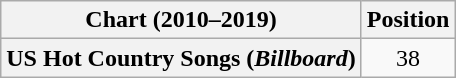<table class="wikitable plainrowheaders" style="text-align:center">
<tr>
<th scope="col">Chart (2010–2019)</th>
<th scope="col">Position</th>
</tr>
<tr>
<th scope="row">US Hot Country Songs (<em>Billboard</em>)</th>
<td>38</td>
</tr>
</table>
